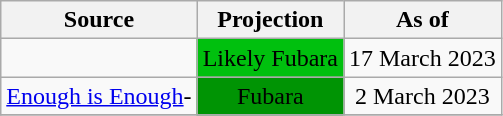<table class="wikitable" style="text-align:center">
<tr>
<th>Source</th>
<th colspan=2>Projection</th>
<th>As of</th>
</tr>
<tr>
<td align="left"></td>
<td colspan=2 bgcolor=#00c00e>Likely Fubara</td>
<td>17 March 2023</td>
</tr>
<tr>
<td align="left"><a href='#'>Enough is Enough</a>-<br></td>
<td colspan=2 bgcolor=#009404>Fubara</td>
<td>2 March 2023</td>
</tr>
<tr>
</tr>
</table>
